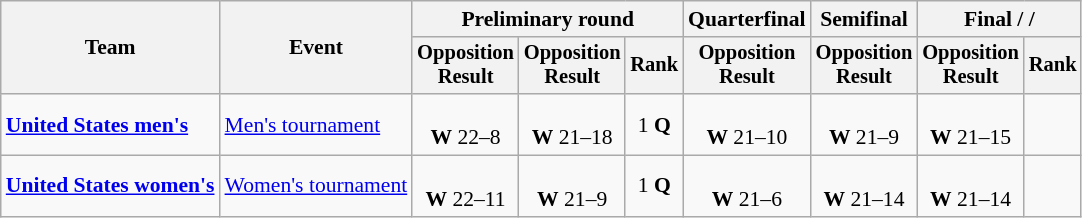<table class=wikitable style=font-size:90%;text-align:center>
<tr>
<th rowspan=2>Team</th>
<th rowspan=2>Event</th>
<th colspan=3>Preliminary round</th>
<th>Quarterfinal</th>
<th>Semifinal</th>
<th colspan=2>Final /  / </th>
</tr>
<tr style=font-size:95%>
<th>Opposition<br>Result</th>
<th>Opposition<br>Result</th>
<th>Rank</th>
<th>Opposition<br>Result</th>
<th>Opposition<br>Result</th>
<th>Opposition<br>Result</th>
<th>Rank</th>
</tr>
<tr>
<td align=left><strong><a href='#'>United States men's</a></strong></td>
<td align=left><a href='#'>Men's tournament</a></td>
<td><br><strong>W</strong> 22–8</td>
<td><br><strong>W</strong> 21–18</td>
<td>1 <strong>Q</strong></td>
<td><br><strong>W</strong> 21–10</td>
<td><br><strong>W</strong> 21–9</td>
<td><br><strong>W</strong> 21–15</td>
<td></td>
</tr>
<tr>
<td align=left><strong><a href='#'>United States women's</a></strong></td>
<td align=left><a href='#'>Women's tournament</a></td>
<td><br><strong>W</strong> 22–11</td>
<td><br><strong>W</strong> 21–9</td>
<td>1 <strong>Q</strong></td>
<td><br><strong>W</strong> 21–6</td>
<td><br><strong>W</strong> 21–14</td>
<td><br><strong>W</strong> 21–14</td>
<td></td>
</tr>
</table>
